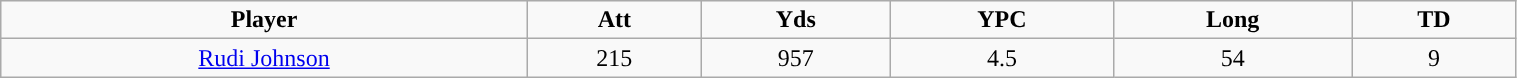<table class="wikitable" style="width:80%;">
<tr style="text-align:center; ">
<td><strong>Player</strong></td>
<td><strong>Att</strong></td>
<td><strong>Yds</strong></td>
<td><strong>YPC</strong></td>
<td><strong>Long</strong></td>
<td><strong>TD</strong></td>
</tr>
<tr style="text-align:center;" bgcolor="">
<td><a href='#'>Rudi Johnson</a></td>
<td>215</td>
<td>957</td>
<td>4.5</td>
<td>54</td>
<td>9</td>
</tr>
</table>
